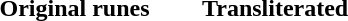<table style=text-align:left;>
<tr>
<th>Original runes</th>
<th style=padding-left:2em;>Transliterated</th>
</tr>
<tr>
<td></td>
<td style=padding-left:2em;></td>
</tr>
</table>
